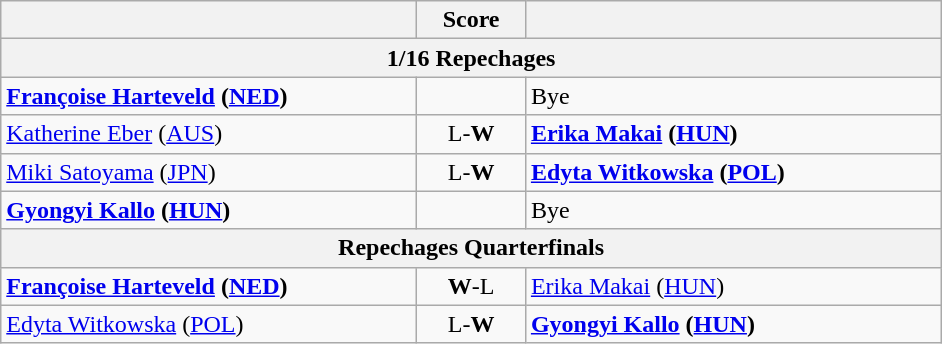<table class="wikitable" style="text-align: left; ">
<tr>
<th align="right" width="270"></th>
<th width="65">Score</th>
<th align="left" width="270"></th>
</tr>
<tr>
<th colspan=3>1/16 Repechages</th>
</tr>
<tr>
<td><strong> <a href='#'>Françoise Harteveld</a> (<a href='#'>NED</a>)</strong></td>
<td align="center"></td>
<td>Bye</td>
</tr>
<tr>
<td> <a href='#'>Katherine Eber</a> (<a href='#'>AUS</a>)</td>
<td align="center">L-<strong>W</strong></td>
<td><strong> <a href='#'>Erika Makai</a> (<a href='#'>HUN</a>)</strong></td>
</tr>
<tr>
<td> <a href='#'>Miki Satoyama</a> (<a href='#'>JPN</a>)</td>
<td align="center">L-<strong>W</strong></td>
<td><strong> <a href='#'>Edyta Witkowska</a> (<a href='#'>POL</a>)</strong></td>
</tr>
<tr>
<td><strong> <a href='#'>Gyongyi Kallo</a> (<a href='#'>HUN</a>)</strong></td>
<td align="center"></td>
<td>Bye</td>
</tr>
<tr>
<th colspan=3>Repechages Quarterfinals</th>
</tr>
<tr>
<td><strong> <a href='#'>Françoise Harteveld</a> (<a href='#'>NED</a>)</strong></td>
<td align="center"><strong>W</strong>-L</td>
<td> <a href='#'>Erika Makai</a> (<a href='#'>HUN</a>)</td>
</tr>
<tr>
<td> <a href='#'>Edyta Witkowska</a> (<a href='#'>POL</a>)</td>
<td align="center">L-<strong>W</strong></td>
<td><strong> <a href='#'>Gyongyi Kallo</a> (<a href='#'>HUN</a>)</strong></td>
</tr>
</table>
